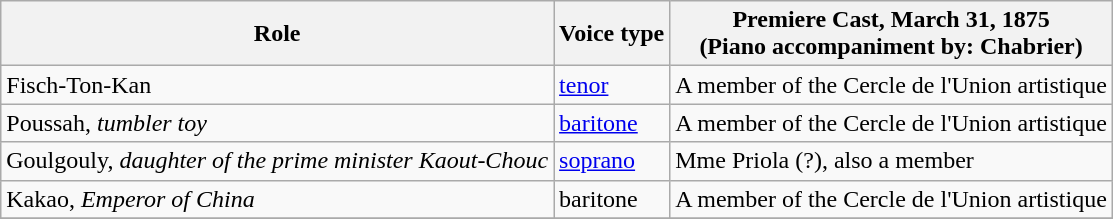<table class="wikitable">
<tr>
<th>Role</th>
<th>Voice type</th>
<th>Premiere Cast, March 31, 1875<br> (Piano accompaniment by: Chabrier)</th>
</tr>
<tr>
<td>Fisch-Ton-Kan</td>
<td><a href='#'>tenor</a></td>
<td>A member of the Cercle de l'Union artistique</td>
</tr>
<tr>
<td>Poussah, <em>tumbler toy</em></td>
<td><a href='#'>baritone</a></td>
<td>A member of the Cercle de l'Union artistique</td>
</tr>
<tr>
<td>Goulgouly, <em>daughter of the prime minister Kaout-Chouc</em></td>
<td><a href='#'>soprano</a></td>
<td>Mme Priola (?), also a member</td>
</tr>
<tr>
<td>Kakao, <em>Emperor of China</em></td>
<td>baritone</td>
<td>A member of the Cercle de l'Union artistique</td>
</tr>
<tr>
</tr>
</table>
